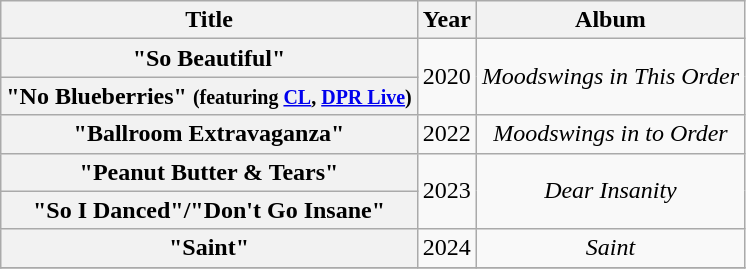<table class="wikitable plainrowheaders" style="text-align:center;">
<tr>
<th scope="col">Title</th>
<th scope="col">Year</th>
<th scope="col">Album</th>
</tr>
<tr>
<th scope="row">"So Beautiful"</th>
<td rowspan="2">2020</td>
<td rowspan="2"><em>Moodswings in This Order</em></td>
</tr>
<tr>
<th scope="row">"No Blueberries" <small>(featuring <a href='#'>CL</a>, <a href='#'>DPR Live</a>)</small></th>
</tr>
<tr>
<th scope="row">"Ballroom Extravaganza"</th>
<td>2022</td>
<td><em>Moodswings in to Order</em></td>
</tr>
<tr>
<th scope="row">"Peanut Butter & Tears"</th>
<td rowspan="2">2023</td>
<td rowspan="2"><em>Dear Insanity</em></td>
</tr>
<tr>
<th scope="row">"So I Danced"/"Don't Go Insane"</th>
</tr>
<tr>
<th scope="row">"Saint"</th>
<td rowspan="1">2024</td>
<td rowspan="1"><em>Saint</em></td>
</tr>
<tr>
</tr>
</table>
